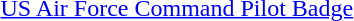<table>
<tr>
<td></td>
<td><a href='#'>US Air Force Command Pilot Badge</a></td>
</tr>
</table>
